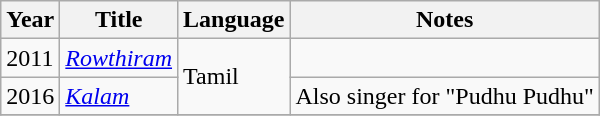<table class="wikitable sortable">
<tr>
<th>Year</th>
<th>Title</th>
<th>Language</th>
<th>Notes</th>
</tr>
<tr>
<td rowspan="1">2011</td>
<td><em><a href='#'>Rowthiram</a></em></td>
<td rowspan="2">Tamil</td>
<td></td>
</tr>
<tr>
<td rowspan="1">2016</td>
<td><em><a href='#'>Kalam</a></em></td>
<td>Also singer for "Pudhu Pudhu"</td>
</tr>
<tr>
</tr>
</table>
